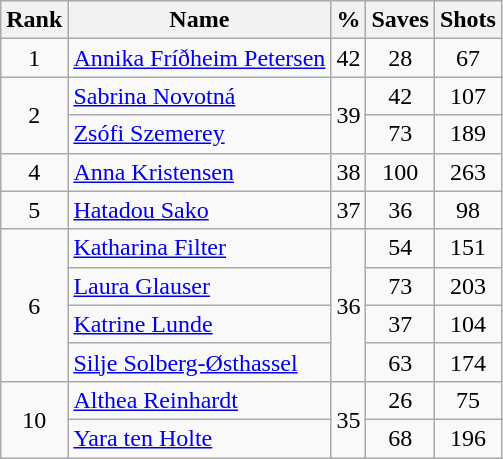<table class="wikitable sortable" style="text-align: center;">
<tr>
<th>Rank</th>
<th>Name</th>
<th>%</th>
<th>Saves</th>
<th>Shots</th>
</tr>
<tr>
<td>1</td>
<td style="text-align: left;"> <a href='#'>Annika Fríðheim Petersen</a></td>
<td>42</td>
<td>28</td>
<td>67</td>
</tr>
<tr>
<td rowspan="2">2</td>
<td style="text-align: left;"> <a href='#'>Sabrina Novotná</a></td>
<td rowspan="2">39</td>
<td>42</td>
<td>107</td>
</tr>
<tr>
<td style="text-align: left;"> <a href='#'>Zsófi Szemerey</a></td>
<td>73</td>
<td>189</td>
</tr>
<tr>
<td>4</td>
<td style="text-align: left;"> <a href='#'>Anna Kristensen</a></td>
<td>38</td>
<td>100</td>
<td>263</td>
</tr>
<tr>
<td>5</td>
<td style="text-align: left;"> <a href='#'>Hatadou Sako</a></td>
<td>37</td>
<td>36</td>
<td>98</td>
</tr>
<tr>
<td rowspan="4">6</td>
<td style="text-align: left;"> <a href='#'>Katharina Filter</a></td>
<td rowspan="4">36</td>
<td>54</td>
<td>151</td>
</tr>
<tr>
<td style="text-align: left;"> <a href='#'>Laura Glauser</a></td>
<td>73</td>
<td>203</td>
</tr>
<tr>
<td style="text-align: left;"> <a href='#'>Katrine Lunde</a></td>
<td>37</td>
<td>104</td>
</tr>
<tr>
<td style="text-align: left;"> <a href='#'>Silje Solberg-Østhassel</a></td>
<td>63</td>
<td>174</td>
</tr>
<tr>
<td rowspan="2">10</td>
<td style="text-align: left;"> <a href='#'>Althea Reinhardt</a></td>
<td rowspan="2">35</td>
<td>26</td>
<td>75</td>
</tr>
<tr>
<td style="text-align: left;"> <a href='#'>Yara ten Holte</a></td>
<td>68</td>
<td>196</td>
</tr>
</table>
